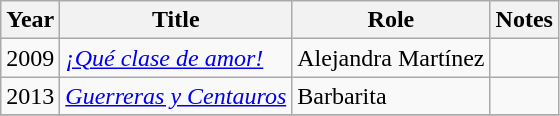<table class="wikitable sortable">
<tr>
<th>Year</th>
<th>Title</th>
<th>Role</th>
<th class="unsortable">Notes</th>
</tr>
<tr>
<td>2009</td>
<td><em><a href='#'>¡Qué clase de amor!</a></em></td>
<td>Alejandra Martínez</td>
<td></td>
</tr>
<tr>
<td>2013</td>
<td><em><a href='#'>Guerreras y Centauros</a></em></td>
<td>Barbarita</td>
<td></td>
</tr>
<tr>
</tr>
</table>
